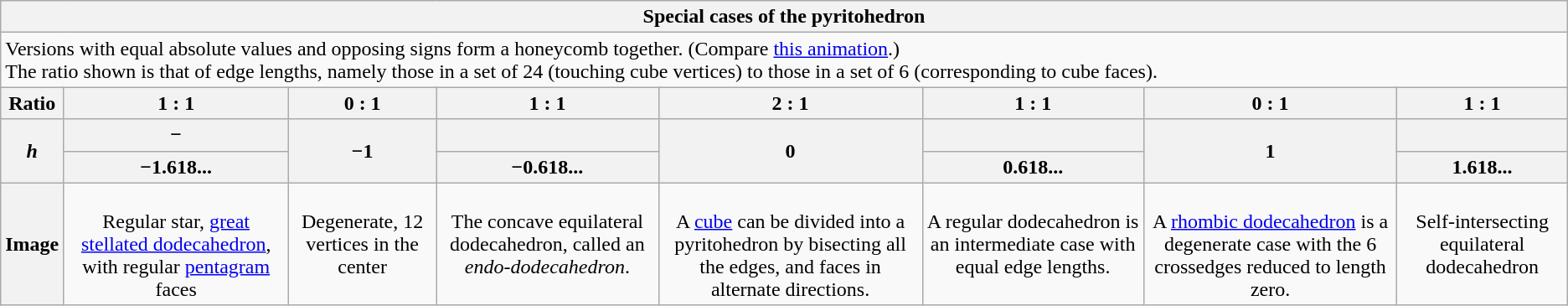<table class="wikitable collapsible collapsed">
<tr>
<th colspan="8">Special cases of the pyritohedron</th>
</tr>
<tr>
<td colspan="8">Versions with equal absolute values and opposing signs form a honeycomb together. (Compare <a href='#'>this animation</a>.)<br>The ratio shown is that of edge lengths, namely those in a set of 24 (touching cube vertices) to those in a set of 6 (corresponding to cube faces).</td>
</tr>
<tr>
<th>Ratio</th>
<th>1 : 1</th>
<th>0 : 1</th>
<th>1 : 1</th>
<th>2 : 1</th>
<th>1 : 1</th>
<th>0 : 1</th>
<th>1 : 1</th>
</tr>
<tr>
<th rowspan="2"><em>h</em></th>
<th>−</th>
<th rowspan="2">−1</th>
<th></th>
<th rowspan="2">0</th>
<th></th>
<th rowspan="2">1</th>
<th></th>
</tr>
<tr>
<th>−1.618...</th>
<th>−0.618...</th>
<th>0.618...</th>
<th>1.618...</th>
</tr>
<tr style="text-align: center; vertical-align: top;">
<th style="vertical-align: middle;">Image</th>
<td><br>Regular star, <a href='#'>great stellated dodecahedron</a>, with regular <a href='#'>pentagram</a> faces</td>
<td><br>Degenerate, 12 vertices in the center</td>
<td><br>The concave equilateral dodecahedron, called an <em>endo-dodecahedron</em>. </td>
<td><br>A <a href='#'>cube</a> can be divided into a pyritohedron by bisecting all the edges, and faces in alternate directions.</td>
<td><br>A regular dodecahedron is an intermediate case with equal edge lengths.</td>
<td><br>A <a href='#'>rhombic dodecahedron</a> is a degenerate case with the 6 crossedges reduced to length zero.</td>
<td><br>Self-intersecting equilateral dodecahedron</td>
</tr>
</table>
